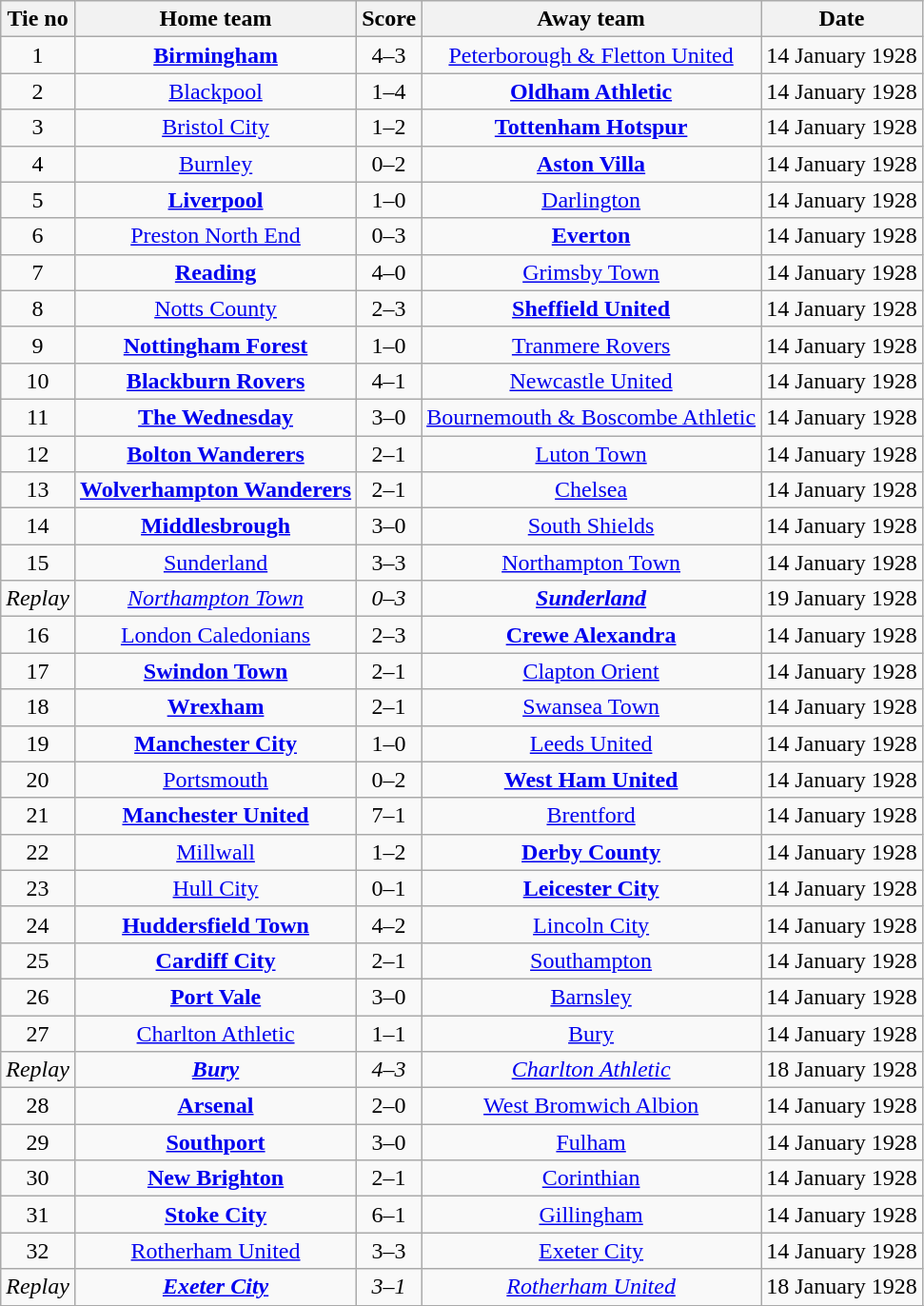<table class="wikitable" style="text-align: center">
<tr>
<th>Tie no</th>
<th>Home team</th>
<th>Score</th>
<th>Away team</th>
<th>Date</th>
</tr>
<tr>
<td>1</td>
<td><strong><a href='#'>Birmingham</a></strong></td>
<td>4–3</td>
<td><a href='#'>Peterborough & Fletton United</a></td>
<td>14 January 1928</td>
</tr>
<tr>
<td>2</td>
<td><a href='#'>Blackpool</a></td>
<td>1–4</td>
<td><strong><a href='#'>Oldham Athletic</a></strong></td>
<td>14 January 1928</td>
</tr>
<tr>
<td>3</td>
<td><a href='#'>Bristol City</a></td>
<td>1–2</td>
<td><strong><a href='#'>Tottenham Hotspur</a></strong></td>
<td>14 January 1928</td>
</tr>
<tr>
<td>4</td>
<td><a href='#'>Burnley</a></td>
<td>0–2</td>
<td><strong><a href='#'>Aston Villa</a></strong></td>
<td>14 January 1928</td>
</tr>
<tr>
<td>5</td>
<td><strong><a href='#'>Liverpool</a></strong></td>
<td>1–0</td>
<td><a href='#'>Darlington</a></td>
<td>14 January 1928</td>
</tr>
<tr>
<td>6</td>
<td><a href='#'>Preston North End</a></td>
<td>0–3</td>
<td><strong><a href='#'>Everton</a></strong></td>
<td>14 January 1928</td>
</tr>
<tr>
<td>7</td>
<td><strong><a href='#'>Reading</a></strong></td>
<td>4–0</td>
<td><a href='#'>Grimsby Town</a></td>
<td>14 January 1928</td>
</tr>
<tr>
<td>8</td>
<td><a href='#'>Notts County</a></td>
<td>2–3</td>
<td><strong><a href='#'>Sheffield United</a></strong></td>
<td>14 January 1928</td>
</tr>
<tr>
<td>9</td>
<td><strong><a href='#'>Nottingham Forest</a></strong></td>
<td>1–0</td>
<td><a href='#'>Tranmere Rovers</a></td>
<td>14 January 1928</td>
</tr>
<tr>
<td>10</td>
<td><strong><a href='#'>Blackburn Rovers</a></strong></td>
<td>4–1</td>
<td><a href='#'>Newcastle United</a></td>
<td>14 January 1928</td>
</tr>
<tr>
<td>11</td>
<td><strong><a href='#'>The Wednesday</a></strong></td>
<td>3–0</td>
<td><a href='#'>Bournemouth & Boscombe Athletic</a></td>
<td>14 January 1928</td>
</tr>
<tr>
<td>12</td>
<td><strong><a href='#'>Bolton Wanderers</a></strong></td>
<td>2–1</td>
<td><a href='#'>Luton Town</a></td>
<td>14 January 1928</td>
</tr>
<tr>
<td>13</td>
<td><strong><a href='#'>Wolverhampton Wanderers</a></strong></td>
<td>2–1</td>
<td><a href='#'>Chelsea</a></td>
<td>14 January 1928</td>
</tr>
<tr>
<td>14</td>
<td><strong><a href='#'>Middlesbrough</a></strong></td>
<td>3–0</td>
<td><a href='#'>South Shields</a></td>
<td>14 January 1928</td>
</tr>
<tr>
<td>15</td>
<td><a href='#'>Sunderland</a></td>
<td>3–3</td>
<td><a href='#'>Northampton Town</a></td>
<td>14 January 1928</td>
</tr>
<tr>
<td><em>Replay</em></td>
<td><em><a href='#'>Northampton Town</a></em></td>
<td><em>0–3</em></td>
<td><strong><em><a href='#'>Sunderland</a></em></strong></td>
<td>19 January 1928</td>
</tr>
<tr>
<td>16</td>
<td><a href='#'>London Caledonians</a></td>
<td>2–3</td>
<td><strong><a href='#'>Crewe Alexandra</a></strong></td>
<td>14 January 1928</td>
</tr>
<tr>
<td>17</td>
<td><strong><a href='#'>Swindon Town</a></strong></td>
<td>2–1</td>
<td><a href='#'>Clapton Orient</a></td>
<td>14 January 1928</td>
</tr>
<tr>
<td>18</td>
<td><strong><a href='#'>Wrexham</a></strong></td>
<td>2–1</td>
<td><a href='#'>Swansea Town</a></td>
<td>14 January 1928</td>
</tr>
<tr>
<td>19</td>
<td><strong><a href='#'>Manchester City</a></strong></td>
<td>1–0</td>
<td><a href='#'>Leeds United</a></td>
<td>14 January 1928</td>
</tr>
<tr>
<td>20</td>
<td><a href='#'>Portsmouth</a></td>
<td>0–2</td>
<td><strong><a href='#'>West Ham United</a></strong></td>
<td>14 January 1928</td>
</tr>
<tr>
<td>21</td>
<td><strong><a href='#'>Manchester United</a></strong></td>
<td>7–1</td>
<td><a href='#'>Brentford</a></td>
<td>14 January 1928</td>
</tr>
<tr>
<td>22</td>
<td><a href='#'>Millwall</a></td>
<td>1–2</td>
<td><strong><a href='#'>Derby County</a></strong></td>
<td>14 January 1928</td>
</tr>
<tr>
<td>23</td>
<td><a href='#'>Hull City</a></td>
<td>0–1</td>
<td><strong><a href='#'>Leicester City</a></strong></td>
<td>14 January 1928</td>
</tr>
<tr>
<td>24</td>
<td><strong><a href='#'>Huddersfield Town</a></strong></td>
<td>4–2</td>
<td><a href='#'>Lincoln City</a></td>
<td>14 January 1928</td>
</tr>
<tr>
<td>25</td>
<td><strong><a href='#'>Cardiff City</a></strong></td>
<td>2–1</td>
<td><a href='#'>Southampton</a></td>
<td>14 January 1928</td>
</tr>
<tr>
<td>26</td>
<td><strong><a href='#'>Port Vale</a></strong></td>
<td>3–0</td>
<td><a href='#'>Barnsley</a></td>
<td>14 January 1928</td>
</tr>
<tr>
<td>27</td>
<td><a href='#'>Charlton Athletic</a></td>
<td>1–1</td>
<td><a href='#'>Bury</a></td>
<td>14 January 1928</td>
</tr>
<tr>
<td><em>Replay</em></td>
<td><strong><em><a href='#'>Bury</a></em></strong></td>
<td><em>4–3</em></td>
<td><em><a href='#'>Charlton Athletic</a></em></td>
<td>18 January 1928</td>
</tr>
<tr>
<td>28</td>
<td><strong><a href='#'>Arsenal</a></strong></td>
<td>2–0</td>
<td><a href='#'>West Bromwich Albion</a></td>
<td>14 January 1928</td>
</tr>
<tr>
<td>29</td>
<td><strong><a href='#'>Southport</a></strong></td>
<td>3–0</td>
<td><a href='#'>Fulham</a></td>
<td>14 January 1928</td>
</tr>
<tr>
<td>30</td>
<td><strong><a href='#'>New Brighton</a></strong></td>
<td>2–1</td>
<td><a href='#'>Corinthian</a></td>
<td>14 January 1928</td>
</tr>
<tr>
<td>31</td>
<td><strong><a href='#'>Stoke City</a></strong></td>
<td>6–1</td>
<td><a href='#'>Gillingham</a></td>
<td>14 January 1928</td>
</tr>
<tr>
<td>32</td>
<td><a href='#'>Rotherham United</a></td>
<td>3–3</td>
<td><a href='#'>Exeter City</a></td>
<td>14 January 1928</td>
</tr>
<tr>
<td><em>Replay</em></td>
<td><strong><em><a href='#'>Exeter City</a></em></strong></td>
<td><em>3–1</em></td>
<td><em><a href='#'>Rotherham United</a></em></td>
<td>18 January 1928</td>
</tr>
<tr>
</tr>
</table>
